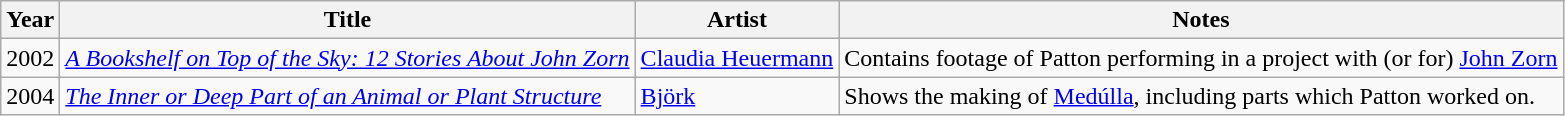<table class="wikitable">
<tr>
<th>Year</th>
<th>Title</th>
<th>Artist</th>
<th>Notes</th>
</tr>
<tr>
<td>2002</td>
<td><em><a href='#'>A Bookshelf on Top of the Sky: 12 Stories About John Zorn</a></em></td>
<td><a href='#'>Claudia Heuermann</a></td>
<td>Contains footage of Patton performing in a project with (or for) <a href='#'>John Zorn</a></td>
</tr>
<tr>
<td>2004</td>
<td><em><a href='#'>The Inner or Deep Part of an Animal or Plant Structure</a></em></td>
<td><a href='#'>Björk</a></td>
<td>Shows the making of <a href='#'>Medúlla</a>, including parts which Patton worked on.</td>
</tr>
</table>
